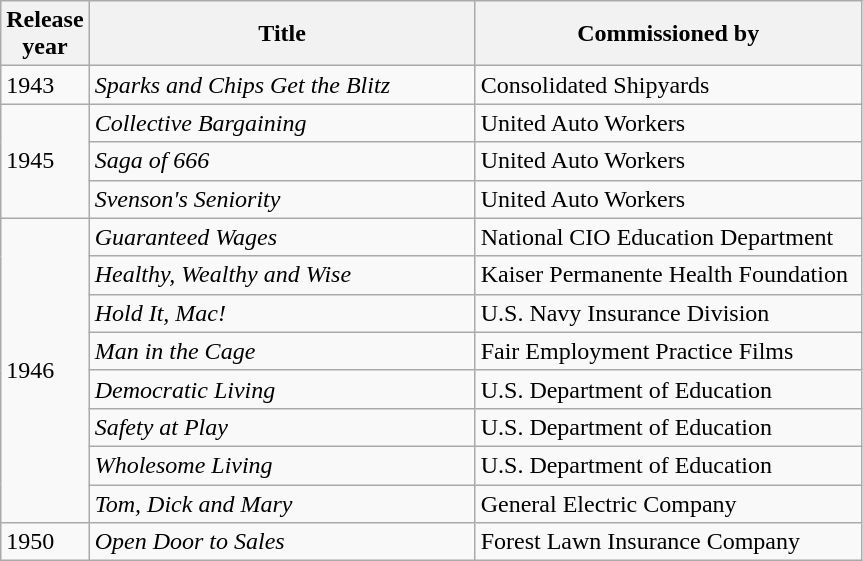<table class="wikitable sortable">
<tr>
<th scope="col" style="width: 25px;">Release year</th>
<th scope="col" style="width: 250px;">Title</th>
<th scope="col" style="width: 250px;">Commissioned by</th>
</tr>
<tr>
<td>1943</td>
<td><em>Sparks and Chips Get the Blitz</em></td>
<td>Consolidated Shipyards</td>
</tr>
<tr>
<td rowspan=3>1945</td>
<td><em>Collective Bargaining</em></td>
<td>United Auto Workers</td>
</tr>
<tr>
<td><em>Saga of 666</em></td>
<td>United Auto Workers</td>
</tr>
<tr>
<td><em>Svenson's Seniority</em></td>
<td>United Auto Workers</td>
</tr>
<tr>
<td rowspan=8>1946</td>
<td><em>Guaranteed Wages</em></td>
<td>National CIO Education Department</td>
</tr>
<tr>
<td><em>Healthy, Wealthy and Wise</em></td>
<td>Kaiser Permanente Health Foundation</td>
</tr>
<tr>
<td><em>Hold It, Mac!</em></td>
<td>U.S. Navy Insurance Division</td>
</tr>
<tr>
<td><em>Man in the Cage</em></td>
<td>Fair Employment Practice Films</td>
</tr>
<tr>
<td><em>Democratic Living</em></td>
<td>U.S. Department of Education</td>
</tr>
<tr>
<td><em>Safety at Play</em></td>
<td>U.S. Department of Education</td>
</tr>
<tr>
<td><em>Wholesome Living</em></td>
<td>U.S. Department of Education</td>
</tr>
<tr>
<td><em>Tom, Dick and Mary</em></td>
<td>General Electric Company</td>
</tr>
<tr>
<td>1950</td>
<td><em>Open Door to Sales</em></td>
<td>Forest Lawn Insurance Company</td>
</tr>
</table>
